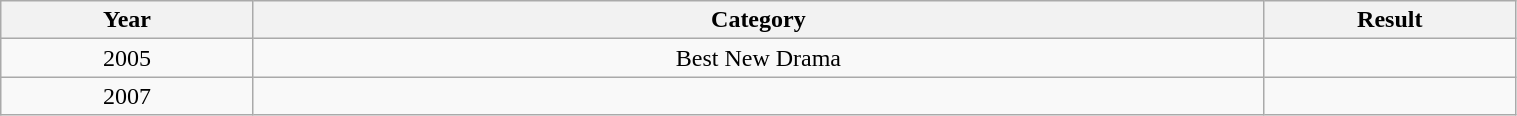<table class="wikitable" width="80%">
<tr>
<th width="10%">Year</th>
<th width="40%">Category</th>
<th width="10%">Result</th>
</tr>
<tr>
<td align="center">2005</td>
<td align="center">Best New Drama</td>
<td></td>
</tr>
<tr>
<td align="center">2007</td>
<td align="center"></td>
<td></td>
</tr>
</table>
